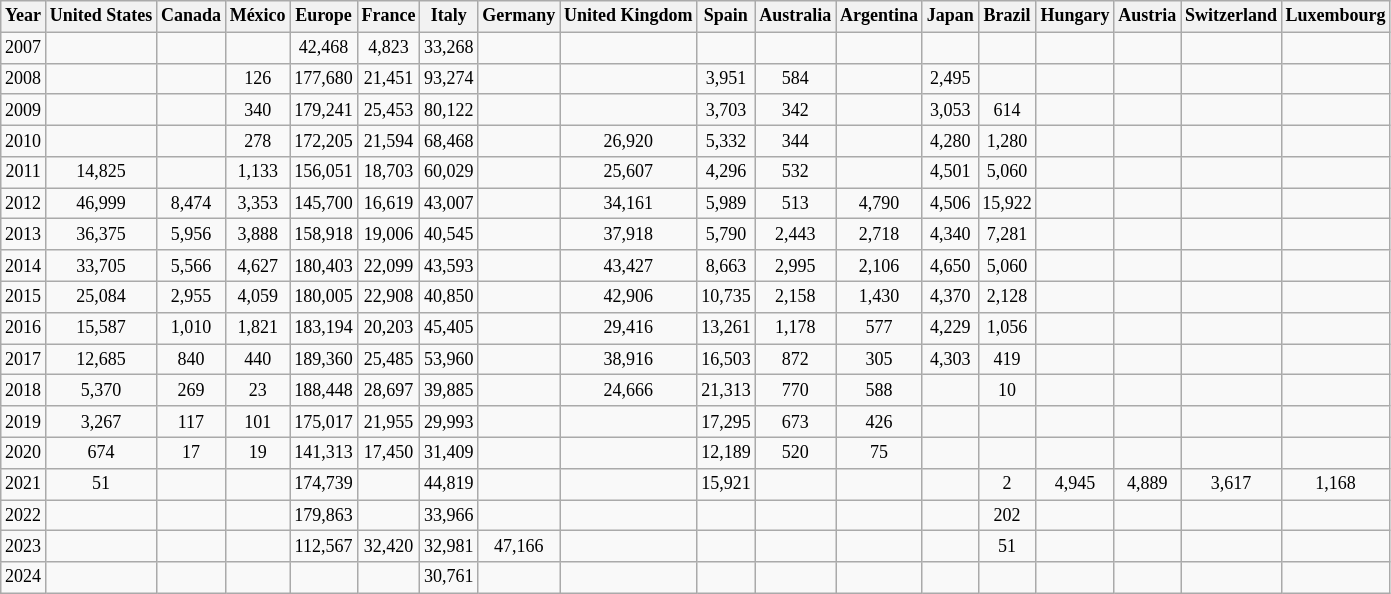<table class="wikitable" style="text-align: center; font-size: 75%;">
<tr>
<th>Year</th>
<th>United States</th>
<th>Canada</th>
<th>México</th>
<th>Europe</th>
<th>France</th>
<th>Italy</th>
<th>Germany</th>
<th>United Kingdom</th>
<th>Spain</th>
<th>Australia</th>
<th>Argentina</th>
<th>Japan</th>
<th>Brazil</th>
<th>Hungary</th>
<th>Austria</th>
<th>Switzerland</th>
<th>Luxembourg</th>
</tr>
<tr>
<td>2007</td>
<td></td>
<td></td>
<td></td>
<td>42,468</td>
<td>4,823</td>
<td>33,268</td>
<td></td>
<td></td>
<td></td>
<td></td>
<td></td>
<td></td>
<td></td>
<td></td>
<td></td>
<td></td>
<td></td>
</tr>
<tr>
<td>2008</td>
<td></td>
<td></td>
<td>126</td>
<td>177,680</td>
<td>21,451</td>
<td>93,274</td>
<td></td>
<td></td>
<td>3,951</td>
<td>584</td>
<td></td>
<td>2,495</td>
<td></td>
<td></td>
<td></td>
<td></td>
<td></td>
</tr>
<tr>
<td>2009</td>
<td></td>
<td></td>
<td>340</td>
<td>179,241</td>
<td>25,453</td>
<td>80,122</td>
<td></td>
<td></td>
<td>3,703</td>
<td>342</td>
<td></td>
<td>3,053</td>
<td>614</td>
<td></td>
<td></td>
<td></td>
<td></td>
</tr>
<tr>
<td>2010</td>
<td></td>
<td></td>
<td>278</td>
<td>172,205</td>
<td>21,594</td>
<td>68,468</td>
<td></td>
<td>26,920</td>
<td>5,332</td>
<td>344</td>
<td></td>
<td>4,280</td>
<td>1,280</td>
<td></td>
<td></td>
<td></td>
<td></td>
</tr>
<tr>
<td>2011</td>
<td>14,825</td>
<td></td>
<td>1,133</td>
<td>156,051</td>
<td>18,703</td>
<td>60,029</td>
<td></td>
<td>25,607</td>
<td>4,296</td>
<td>532</td>
<td></td>
<td>4,501</td>
<td>5,060</td>
<td></td>
<td></td>
<td></td>
<td></td>
</tr>
<tr>
<td>2012</td>
<td>46,999</td>
<td>8,474</td>
<td>3,353</td>
<td>145,700</td>
<td>16,619</td>
<td>43,007</td>
<td></td>
<td>34,161</td>
<td>5,989</td>
<td>513</td>
<td>4,790</td>
<td>4,506</td>
<td>15,922</td>
<td></td>
<td></td>
<td></td>
<td></td>
</tr>
<tr>
<td>2013</td>
<td>36,375</td>
<td>5,956</td>
<td>3,888</td>
<td>158,918</td>
<td>19,006</td>
<td>40,545</td>
<td></td>
<td>37,918</td>
<td>5,790</td>
<td>2,443</td>
<td>2,718</td>
<td>4,340</td>
<td>7,281</td>
<td></td>
<td></td>
<td></td>
<td></td>
</tr>
<tr>
<td>2014</td>
<td>33,705</td>
<td>5,566</td>
<td>4,627</td>
<td>180,403</td>
<td>22,099</td>
<td>43,593</td>
<td></td>
<td>43,427</td>
<td>8,663</td>
<td>2,995</td>
<td>2,106</td>
<td>4,650</td>
<td>5,060</td>
<td></td>
<td></td>
<td></td>
<td></td>
</tr>
<tr>
<td>2015</td>
<td>25,084</td>
<td>2,955</td>
<td>4,059</td>
<td>180,005</td>
<td>22,908</td>
<td>40,850</td>
<td></td>
<td>42,906</td>
<td>10,735</td>
<td>2,158</td>
<td>1,430</td>
<td>4,370</td>
<td>2,128</td>
<td></td>
<td></td>
<td></td>
<td></td>
</tr>
<tr>
<td>2016</td>
<td>15,587</td>
<td>1,010</td>
<td>1,821</td>
<td>183,194</td>
<td>20,203</td>
<td>45,405</td>
<td></td>
<td>29,416</td>
<td>13,261</td>
<td>1,178</td>
<td>577</td>
<td>4,229</td>
<td>1,056</td>
<td></td>
<td></td>
<td></td>
<td></td>
</tr>
<tr>
<td>2017</td>
<td>12,685</td>
<td>840</td>
<td>440</td>
<td>189,360</td>
<td>25,485</td>
<td>53,960</td>
<td></td>
<td>38,916</td>
<td>16,503</td>
<td>872</td>
<td>305</td>
<td>4,303</td>
<td>419</td>
<td></td>
<td></td>
<td></td>
<td></td>
</tr>
<tr>
<td>2018</td>
<td>5,370</td>
<td>269</td>
<td>23</td>
<td>188,448</td>
<td>28,697</td>
<td>39,885</td>
<td></td>
<td>24,666</td>
<td>21,313</td>
<td>770</td>
<td>588</td>
<td></td>
<td>10</td>
<td></td>
<td></td>
<td></td>
<td></td>
</tr>
<tr>
<td>2019</td>
<td>3,267</td>
<td>117</td>
<td>101</td>
<td>175,017</td>
<td>21,955</td>
<td>29,993</td>
<td></td>
<td></td>
<td>17,295</td>
<td>673</td>
<td>426</td>
<td></td>
<td></td>
<td></td>
<td></td>
<td></td>
<td></td>
</tr>
<tr>
<td>2020</td>
<td>674</td>
<td>17</td>
<td>19</td>
<td>141,313</td>
<td>17,450</td>
<td>31,409</td>
<td></td>
<td></td>
<td>12,189</td>
<td>520</td>
<td>75</td>
<td></td>
<td></td>
<td></td>
<td></td>
<td></td>
<td></td>
</tr>
<tr>
<td>2021</td>
<td>51</td>
<td></td>
<td></td>
<td>174,739</td>
<td></td>
<td>44,819</td>
<td></td>
<td></td>
<td>15,921</td>
<td></td>
<td></td>
<td></td>
<td>2</td>
<td>4,945</td>
<td>4,889</td>
<td>3,617</td>
<td>1,168</td>
</tr>
<tr>
<td>2022</td>
<td></td>
<td></td>
<td></td>
<td>179,863</td>
<td></td>
<td>33,966</td>
<td></td>
<td></td>
<td></td>
<td></td>
<td></td>
<td></td>
<td>202</td>
<td></td>
<td></td>
<td></td>
<td></td>
</tr>
<tr>
<td>2023</td>
<td></td>
<td></td>
<td></td>
<td>112,567</td>
<td>32,420</td>
<td>32,981</td>
<td>47,166</td>
<td></td>
<td></td>
<td></td>
<td></td>
<td></td>
<td>51</td>
<td></td>
<td></td>
<td></td>
</tr>
<tr>
<td>2024</td>
<td></td>
<td></td>
<td></td>
<td></td>
<td></td>
<td>30,761</td>
<td></td>
<td></td>
<td></td>
<td></td>
<td></td>
<td></td>
<td></td>
<td></td>
<td></td>
<td></td>
<td></td>
</tr>
</table>
